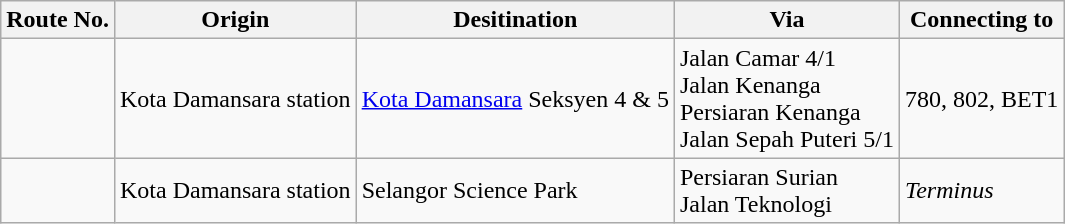<table class="wikitable">
<tr>
<th>Route No.</th>
<th>Origin</th>
<th>Desitination</th>
<th>Via</th>
<th>Connecting to</th>
</tr>
<tr>
<td></td>
<td> Kota Damansara station</td>
<td><a href='#'>Kota Damansara</a> Seksyen 4 & 5</td>
<td>Jalan Camar 4/1 <br> Jalan Kenanga <br> Persiaran Kenanga <br> Jalan Sepah Puteri 5/1</td>
<td>780, 802, BET1</td>
</tr>
<tr>
<td></td>
<td> Kota Damansara station</td>
<td>Selangor Science Park</td>
<td>Persiaran Surian <br> Jalan Teknologi</td>
<td><em>Terminus</em></td>
</tr>
</table>
